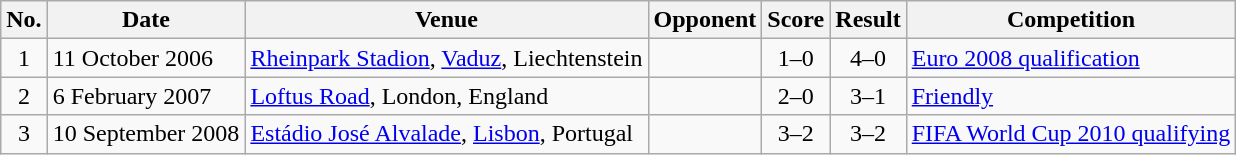<table class="wikitable sortable">
<tr>
<th scope="col">No.</th>
<th scope="col">Date</th>
<th scope="col">Venue</th>
<th scope="col">Opponent</th>
<th scope="col">Score</th>
<th scope="col">Result</th>
<th scope="col">Competition</th>
</tr>
<tr>
<td align="center">1</td>
<td>11 October 2006</td>
<td><a href='#'>Rheinpark Stadion</a>, <a href='#'>Vaduz</a>, Liechtenstein</td>
<td></td>
<td align="center">1–0</td>
<td align="center">4–0</td>
<td><a href='#'>Euro 2008 qualification</a></td>
</tr>
<tr>
<td align="center">2</td>
<td>6 February 2007</td>
<td><a href='#'>Loftus Road</a>, London, England</td>
<td></td>
<td align="center">2–0</td>
<td align="center">3–1</td>
<td><a href='#'>Friendly</a></td>
</tr>
<tr>
<td align="center">3</td>
<td>10 September 2008</td>
<td><a href='#'>Estádio José Alvalade</a>, <a href='#'>Lisbon</a>, Portugal</td>
<td></td>
<td align="center">3–2</td>
<td align="center">3–2</td>
<td><a href='#'>FIFA World Cup 2010 qualifying</a></td>
</tr>
</table>
